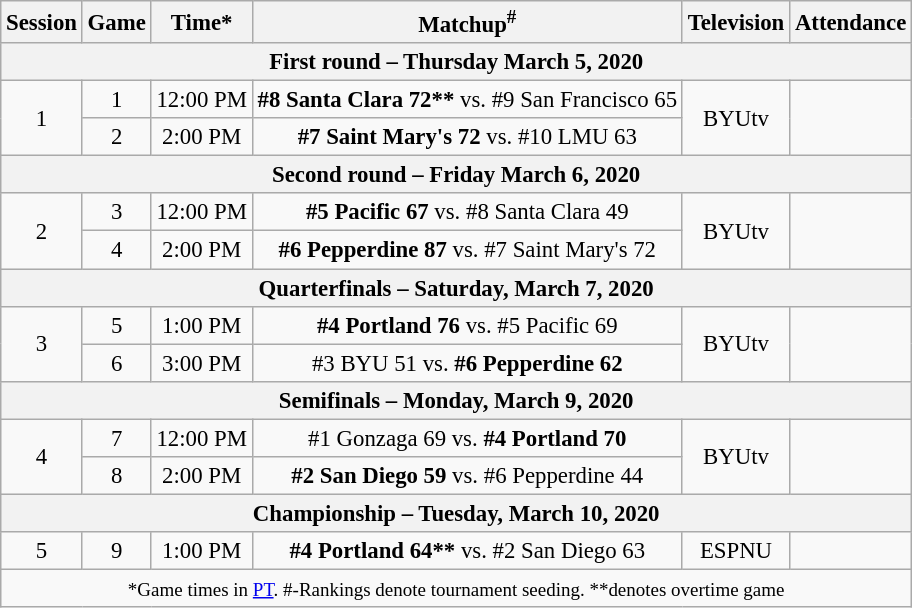<table class="wikitable" style="font-size: 95%;text-align:center;">
<tr>
<th>Session</th>
<th>Game</th>
<th>Time*</th>
<th>Matchup<sup>#</sup></th>
<th>Television</th>
<th>Attendance</th>
</tr>
<tr>
<th colspan=6>First round – Thursday March 5, 2020</th>
</tr>
<tr>
<td rowspan=2>1</td>
<td>1</td>
<td>12:00 PM</td>
<td><strong>#8 Santa Clara 72**</strong> vs. #9 San Francisco 65</td>
<td rowspan=2>BYUtv</td>
<td rowspan=2></td>
</tr>
<tr>
<td>2</td>
<td>2:00 PM</td>
<td><strong>#7 Saint Mary's 72</strong> vs. #10 LMU 63</td>
</tr>
<tr>
<th colspan=6>Second round – Friday March 6, 2020</th>
</tr>
<tr>
<td rowspan=2>2</td>
<td>3</td>
<td>12:00 PM</td>
<td><strong>#5 Pacific 67</strong> vs. #8 Santa Clara 49</td>
<td rowspan=2>BYUtv</td>
<td rowspan=2></td>
</tr>
<tr>
<td>4</td>
<td>2:00 PM</td>
<td><strong>#6 Pepperdine 87</strong> vs. #7 Saint Mary's 72</td>
</tr>
<tr>
<th colspan=6>Quarterfinals – Saturday, March 7, 2020</th>
</tr>
<tr>
<td rowspan=2>3</td>
<td>5</td>
<td>1:00 PM</td>
<td><strong>#4 Portland 76</strong> vs. #5 Pacific 69</td>
<td rowspan=2>BYUtv</td>
<td rowspan=2></td>
</tr>
<tr>
<td>6</td>
<td>3:00 PM</td>
<td>#3 BYU 51 vs. <strong>#6 Pepperdine 62</strong></td>
</tr>
<tr>
<th colspan=6>Semifinals – Monday, March 9, 2020</th>
</tr>
<tr>
<td rowspan=2>4</td>
<td>7</td>
<td>12:00 PM</td>
<td>#1 Gonzaga 69 vs. <strong>#4 Portland 70</strong></td>
<td rowspan=2>BYUtv</td>
<td rowspan=2></td>
</tr>
<tr>
<td>8</td>
<td>2:00 PM</td>
<td><strong>#2 San Diego 59</strong> vs. #6 Pepperdine 44</td>
</tr>
<tr>
<th colspan=6>Championship – Tuesday, March 10, 2020</th>
</tr>
<tr>
<td>5</td>
<td>9</td>
<td>1:00 PM</td>
<td><strong>#4 Portland 64**</strong> vs. #2 San Diego 63</td>
<td rowspan=1>ESPNU</td>
<td rowspan=1></td>
</tr>
<tr>
<td colspan=6><small>*Game times in <a href='#'>PT</a>. #-Rankings denote tournament seeding. **denotes overtime game</small></td>
</tr>
</table>
